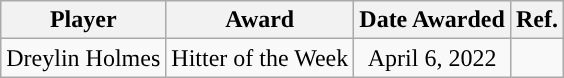<table class="wikitable sortable sortable" style="text-align: center">
<tr align=center>
<th>Player</th>
<th>Award</th>
<th>Date Awarded</th>
<th>Ref.</th>
</tr>
<tr>
<td>Dreylin Holmes</td>
<td rowspan="1">Hitter of the Week</td>
<td rowspan="1">April 6, 2022</td>
<td rowspan="1"></td>
</tr>
</table>
